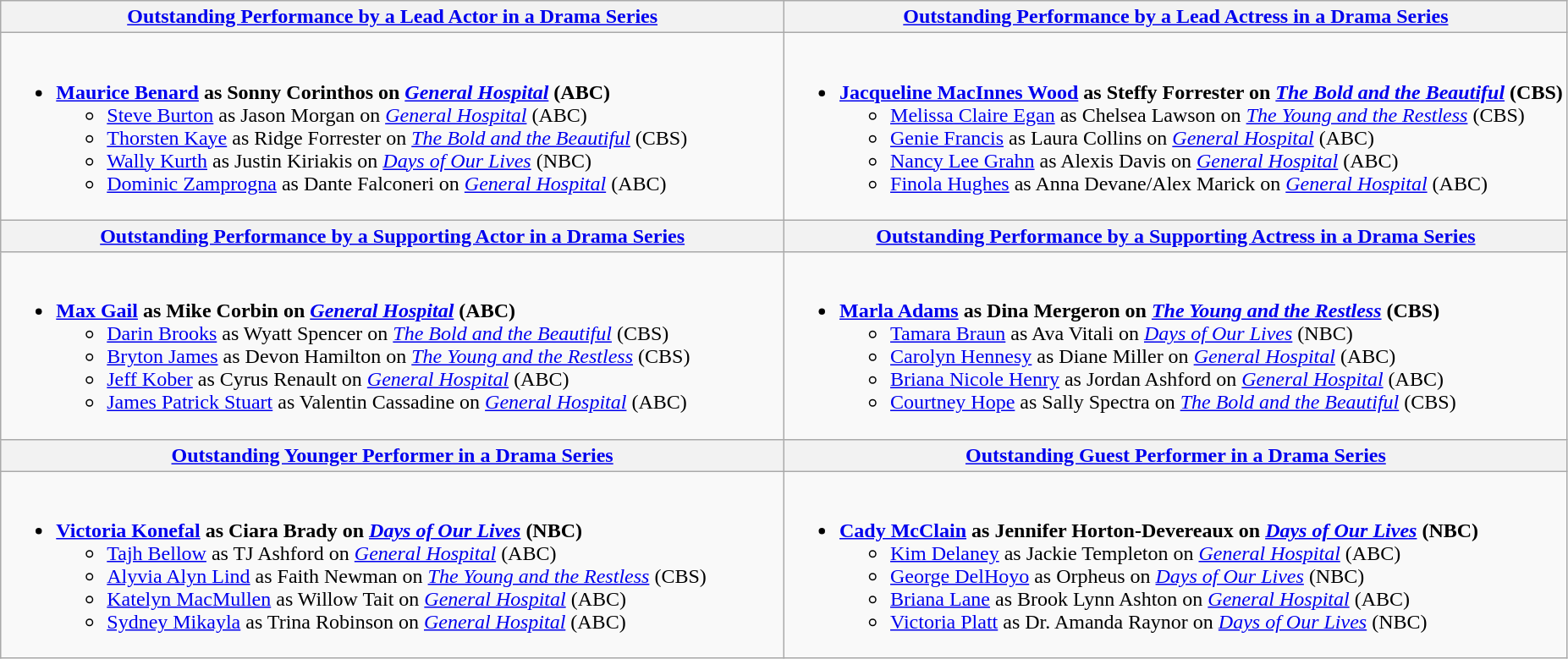<table class=wikitable>
<tr>
<th style="width:50%"><a href='#'>Outstanding Performance by a Lead Actor in a Drama Series</a></th>
<th style="width:50%"><a href='#'>Outstanding Performance by a Lead Actress in a Drama Series</a></th>
</tr>
<tr>
<td valign="top"><br><ul><li><strong><a href='#'>Maurice Benard</a> as Sonny Corinthos on <em><a href='#'>General Hospital</a></em> (ABC)</strong><ul><li><a href='#'>Steve Burton</a> as Jason Morgan on <em><a href='#'>General Hospital</a></em> (ABC)</li><li><a href='#'>Thorsten Kaye</a> as Ridge Forrester on <em><a href='#'>The Bold and the Beautiful</a></em> (CBS)</li><li><a href='#'>Wally Kurth</a> as Justin Kiriakis on <em><a href='#'>Days of Our Lives</a></em> (NBC)</li><li><a href='#'>Dominic Zamprogna</a> as Dante Falconeri on <em><a href='#'>General Hospital</a></em> (ABC)</li></ul></li></ul></td>
<td valign="top"><br><ul><li><strong><a href='#'>Jacqueline MacInnes Wood</a> as Steffy Forrester on <em><a href='#'>The Bold and the Beautiful</a></em> (CBS)</strong><ul><li><a href='#'>Melissa Claire Egan</a> as Chelsea Lawson on <em><a href='#'>The Young and the Restless</a></em> (CBS)</li><li><a href='#'>Genie Francis</a> as Laura Collins on <em><a href='#'>General Hospital</a></em> (ABC)</li><li><a href='#'>Nancy Lee Grahn</a> as Alexis Davis on <em><a href='#'>General Hospital</a></em> (ABC)</li><li><a href='#'>Finola Hughes</a> as Anna Devane/Alex Marick on <em><a href='#'>General Hospital</a></em> (ABC)</li></ul></li></ul></td>
</tr>
<tr>
<th style="width:50%"><a href='#'>Outstanding Performance by a Supporting Actor in a Drama Series</a></th>
<th style="width:50%"><a href='#'>Outstanding Performance by a Supporting Actress in a Drama Series</a></th>
</tr>
<tr>
<td valign="top"><br><ul><li><strong><a href='#'>Max Gail</a> as Mike Corbin on <em><a href='#'>General Hospital</a></em> (ABC)</strong><ul><li><a href='#'>Darin Brooks</a> as Wyatt Spencer on <em><a href='#'>The Bold and the Beautiful</a></em> (CBS)</li><li><a href='#'>Bryton James</a> as Devon Hamilton on <em><a href='#'>The Young and the Restless</a></em> (CBS)</li><li><a href='#'>Jeff Kober</a> as Cyrus Renault on <em><a href='#'>General Hospital</a></em> (ABC)</li><li><a href='#'>James Patrick Stuart</a> as Valentin Cassadine on <em><a href='#'>General Hospital</a></em> (ABC)</li></ul></li></ul></td>
<td valign="top"><br><ul><li><strong><a href='#'>Marla Adams</a> as Dina Mergeron on <em><a href='#'>The Young and the Restless</a></em> (CBS)</strong><ul><li><a href='#'>Tamara Braun</a> as Ava Vitali on <em><a href='#'>Days of Our Lives</a></em> (NBC)</li><li><a href='#'>Carolyn Hennesy</a> as Diane Miller on <em><a href='#'>General Hospital</a></em> (ABC)</li><li><a href='#'>Briana Nicole Henry</a> as Jordan Ashford on <em><a href='#'>General Hospital</a></em> (ABC)</li><li><a href='#'>Courtney Hope</a> as Sally Spectra on <em><a href='#'>The Bold and the Beautiful</a></em> (CBS)</li></ul></li></ul></td>
</tr>
<tr>
<th style="width:50%"><a href='#'>Outstanding Younger Performer in a Drama Series</a></th>
<th style="width:50%"><a href='#'>Outstanding Guest Performer in a Drama Series</a></th>
</tr>
<tr>
<td valign="top"><br><ul><li><strong><a href='#'>Victoria Konefal</a> as Ciara Brady on <em><a href='#'>Days of Our Lives</a></em> (NBC)</strong><ul><li><a href='#'>Tajh Bellow</a> as TJ Ashford on <em><a href='#'>General Hospital</a></em> (ABC)</li><li><a href='#'>Alyvia Alyn Lind</a> as Faith Newman on <em><a href='#'>The Young and the Restless</a></em> (CBS)</li><li><a href='#'>Katelyn MacMullen</a> as Willow Tait on <em><a href='#'>General Hospital</a></em> (ABC)</li><li><a href='#'>Sydney Mikayla</a> as Trina Robinson on <em><a href='#'>General Hospital</a></em> (ABC)</li></ul></li></ul></td>
<td valign="top"><br><ul><li><strong><a href='#'>Cady McClain</a> as Jennifer Horton-Devereaux on <em><a href='#'>Days of Our Lives</a></em> (NBC)</strong><ul><li><a href='#'>Kim Delaney</a> as Jackie Templeton on <em><a href='#'>General Hospital</a></em> (ABC)</li><li><a href='#'>George DelHoyo</a> as Orpheus on <em><a href='#'>Days of Our Lives</a></em> (NBC)</li><li><a href='#'>Briana Lane</a> as Brook Lynn Ashton on <em><a href='#'>General Hospital</a></em> (ABC)</li><li><a href='#'>Victoria Platt</a> as Dr. Amanda Raynor on <em><a href='#'>Days of Our Lives</a></em> (NBC)</li></ul></li></ul></td>
</tr>
</table>
